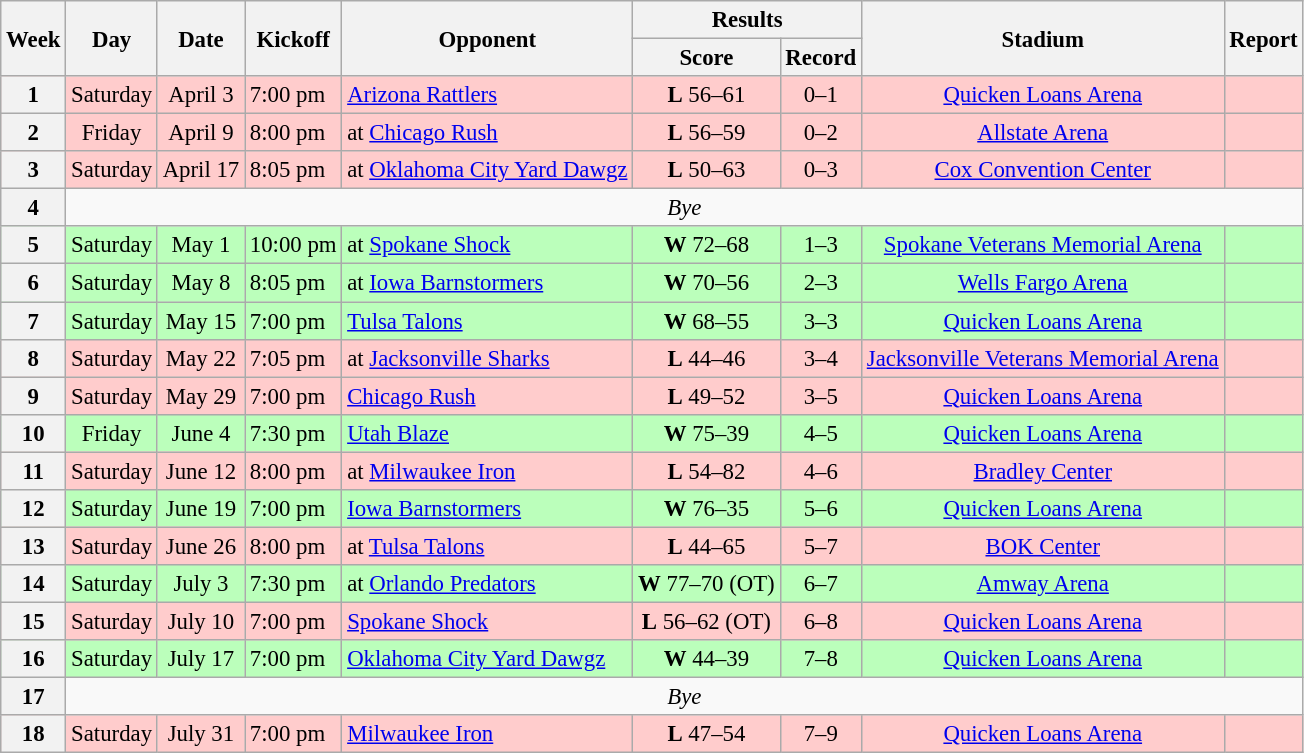<table class="wikitable" style="font-size: 95%;">
<tr>
<th rowspan="2">Week</th>
<th rowspan="2">Day</th>
<th rowspan="2">Date</th>
<th rowspan="2">Kickoff</th>
<th rowspan="2">Opponent</th>
<th colspan="2">Results</th>
<th rowspan="2">Stadium</th>
<th rowspan="2">Report</th>
</tr>
<tr>
<th>Score</th>
<th>Record</th>
</tr>
<tr bgcolor="ffcccc">
<th align="center"><strong>1</strong></th>
<td align="center">Saturday</td>
<td align="center">April 3</td>
<td>7:00 pm</td>
<td><a href='#'>Arizona Rattlers</a></td>
<td align="center"><strong>L</strong> 56–61</td>
<td align="center">0–1</td>
<td align="center"><a href='#'>Quicken Loans Arena</a></td>
<td align="center"></td>
</tr>
<tr bgcolor="ffcccc">
<th align="center"><strong>2</strong></th>
<td align="center">Friday</td>
<td align="center">April 9</td>
<td>8:00 pm</td>
<td>at <a href='#'>Chicago Rush</a></td>
<td align="center"><strong>L</strong> 56–59</td>
<td align="center">0–2</td>
<td align="center"><a href='#'>Allstate Arena</a></td>
<td align="center"></td>
</tr>
<tr bgcolor="ffcccc">
<th align="center"><strong>3</strong></th>
<td align="center">Saturday</td>
<td align="center">April 17</td>
<td>8:05 pm</td>
<td>at <a href='#'>Oklahoma City Yard Dawgz</a></td>
<td align="center"><strong>L</strong> 50–63</td>
<td align="center">0–3</td>
<td align="center"><a href='#'>Cox Convention Center</a></td>
<td align="center"></td>
</tr>
<tr>
<th align="center"><strong>4</strong></th>
<td colspan="9" align="center" valign="middle"><em>Bye</em></td>
</tr>
<tr bgcolor="bbffbb">
<th align="center"><strong>5</strong></th>
<td align="center">Saturday</td>
<td align="center">May 1</td>
<td>10:00 pm</td>
<td>at <a href='#'>Spokane Shock</a></td>
<td align="center"><strong>W</strong> 72–68</td>
<td align="center">1–3</td>
<td align="center"><a href='#'>Spokane Veterans Memorial Arena</a></td>
<td align="center"></td>
</tr>
<tr bgcolor="bbffbb">
<th align="center"><strong>6</strong></th>
<td align="center">Saturday</td>
<td align="center">May 8</td>
<td>8:05 pm</td>
<td>at <a href='#'>Iowa Barnstormers</a></td>
<td align="center"><strong>W</strong> 70–56</td>
<td align="center">2–3</td>
<td align="center"><a href='#'>Wells Fargo Arena</a></td>
<td align="center"></td>
</tr>
<tr bgcolor="bbffbb">
<th align="center"><strong>7</strong></th>
<td align="center">Saturday</td>
<td align="center">May 15</td>
<td>7:00 pm</td>
<td><a href='#'>Tulsa Talons</a></td>
<td align="center"><strong>W</strong> 68–55</td>
<td align="center">3–3</td>
<td align="center"><a href='#'>Quicken Loans Arena</a></td>
<td align="center"></td>
</tr>
<tr bgcolor="ffcccc">
<th align="center"><strong>8</strong></th>
<td align="center">Saturday</td>
<td align="center">May 22</td>
<td>7:05 pm</td>
<td>at <a href='#'>Jacksonville Sharks</a></td>
<td align="center"><strong>L</strong> 44–46</td>
<td align="center">3–4</td>
<td align="center"><a href='#'>Jacksonville Veterans Memorial Arena</a></td>
<td align="center"></td>
</tr>
<tr bgcolor="ffcccc">
<th align="center"><strong>9</strong></th>
<td align="center">Saturday</td>
<td align="center">May 29</td>
<td>7:00 pm</td>
<td><a href='#'>Chicago Rush</a></td>
<td align="center"><strong>L</strong> 49–52</td>
<td align="center">3–5</td>
<td align="center"><a href='#'>Quicken Loans Arena</a></td>
<td align="center"></td>
</tr>
<tr bgcolor="bbffbb">
<th align="center"><strong>10</strong></th>
<td align="center">Friday</td>
<td align="center">June 4</td>
<td>7:30 pm</td>
<td><a href='#'>Utah Blaze</a></td>
<td align="center"><strong>W</strong> 75–39</td>
<td align="center">4–5</td>
<td align="center"><a href='#'>Quicken Loans Arena</a></td>
<td align="center"></td>
</tr>
<tr bgcolor="ffcccc">
<th align="center"><strong>11</strong></th>
<td align="center">Saturday</td>
<td align="center">June 12</td>
<td>8:00 pm</td>
<td>at <a href='#'>Milwaukee Iron</a></td>
<td align="center"><strong>L</strong> 54–82</td>
<td align="center">4–6</td>
<td align="center"><a href='#'>Bradley Center</a></td>
<td align="center"></td>
</tr>
<tr bgcolor="bbffbb">
<th align="center"><strong>12</strong></th>
<td align="center">Saturday</td>
<td align="center">June 19</td>
<td>7:00 pm</td>
<td><a href='#'>Iowa Barnstormers</a></td>
<td align="center"><strong>W</strong> 76–35</td>
<td align="center">5–6</td>
<td align="center"><a href='#'>Quicken Loans Arena</a></td>
<td align="center"></td>
</tr>
<tr bgcolor="ffcccc">
<th align="center"><strong>13</strong></th>
<td align="center">Saturday</td>
<td align="center">June 26</td>
<td>8:00 pm</td>
<td>at <a href='#'>Tulsa Talons</a></td>
<td align="center"><strong>L</strong> 44–65</td>
<td align="center">5–7</td>
<td align="center"><a href='#'>BOK Center</a></td>
<td align="center"></td>
</tr>
<tr bgcolor="bbffbb">
<th align="center"><strong>14</strong></th>
<td align="center">Saturday</td>
<td align="center">July 3</td>
<td>7:30 pm</td>
<td>at <a href='#'>Orlando Predators</a></td>
<td align="center"><strong>W</strong> 77–70 (OT)</td>
<td align="center">6–7</td>
<td align="center"><a href='#'>Amway Arena</a></td>
<td align="center"></td>
</tr>
<tr bgcolor="ffcccc">
<th align="center"><strong>15</strong></th>
<td align="center">Saturday</td>
<td align="center">July 10</td>
<td>7:00 pm</td>
<td><a href='#'>Spokane Shock</a></td>
<td align="center"><strong>L</strong> 56–62 (OT)</td>
<td align="center">6–8</td>
<td align="center"><a href='#'>Quicken Loans Arena</a></td>
<td align="center"></td>
</tr>
<tr bgcolor="bbffbb">
<th align="center"><strong>16</strong></th>
<td align="center">Saturday</td>
<td align="center">July 17</td>
<td>7:00 pm</td>
<td><a href='#'>Oklahoma City Yard Dawgz</a></td>
<td align="center"><strong>W</strong> 44–39</td>
<td align="center">7–8</td>
<td align="center"><a href='#'>Quicken Loans Arena</a></td>
<td align="center"></td>
</tr>
<tr>
<th align="center"><strong>17</strong></th>
<td colspan="9" align="center" valign="middle"><em>Bye</em></td>
</tr>
<tr bgcolor="ffcccc">
<th align="center"><strong>18</strong></th>
<td align="center">Saturday</td>
<td align="center">July 31</td>
<td>7:00 pm</td>
<td><a href='#'>Milwaukee Iron</a></td>
<td align="center"><strong>L</strong> 47–54</td>
<td align="center">7–9</td>
<td align="center"><a href='#'>Quicken Loans Arena</a></td>
<td align="center"></td>
</tr>
</table>
